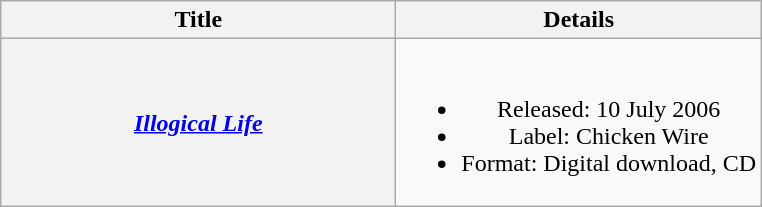<table class="wikitable plainrowheaders" style="text-align:center;">
<tr>
<th scope="col" style="width:16em;">Title</th>
<th scope="col">Details</th>
</tr>
<tr>
<th scope="row"><em><a href='#'>Illogical Life</a></em></th>
<td><br><ul><li>Released: 10 July 2006</li><li>Label: Chicken Wire</li><li>Format: Digital download, CD</li></ul></td>
</tr>
</table>
